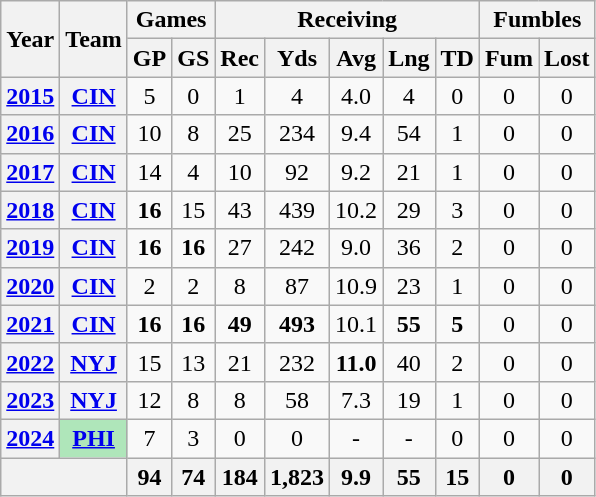<table class=wikitable style="text-align:center;">
<tr>
<th rowspan="2">Year</th>
<th rowspan="2">Team</th>
<th colspan="2">Games</th>
<th colspan="5">Receiving</th>
<th colspan="2">Fumbles</th>
</tr>
<tr>
<th>GP</th>
<th>GS</th>
<th>Rec</th>
<th>Yds</th>
<th>Avg</th>
<th>Lng</th>
<th>TD</th>
<th>Fum</th>
<th>Lost</th>
</tr>
<tr>
<th><a href='#'>2015</a></th>
<th><a href='#'>CIN</a></th>
<td>5</td>
<td>0</td>
<td>1</td>
<td>4</td>
<td>4.0</td>
<td>4</td>
<td>0</td>
<td>0</td>
<td>0</td>
</tr>
<tr>
<th><a href='#'>2016</a></th>
<th><a href='#'>CIN</a></th>
<td>10</td>
<td>8</td>
<td>25</td>
<td>234</td>
<td>9.4</td>
<td>54</td>
<td>1</td>
<td>0</td>
<td>0</td>
</tr>
<tr>
<th><a href='#'>2017</a></th>
<th><a href='#'>CIN</a></th>
<td>14</td>
<td>4</td>
<td>10</td>
<td>92</td>
<td>9.2</td>
<td>21</td>
<td>1</td>
<td>0</td>
<td>0</td>
</tr>
<tr>
<th><a href='#'>2018</a></th>
<th><a href='#'>CIN</a></th>
<td><strong>16</strong></td>
<td>15</td>
<td>43</td>
<td>439</td>
<td>10.2</td>
<td>29</td>
<td>3</td>
<td>0</td>
<td>0</td>
</tr>
<tr>
<th><a href='#'>2019</a></th>
<th><a href='#'>CIN</a></th>
<td><strong>16</strong></td>
<td><strong>16</strong></td>
<td>27</td>
<td>242</td>
<td>9.0</td>
<td>36</td>
<td>2</td>
<td>0</td>
<td>0</td>
</tr>
<tr>
<th><a href='#'>2020</a></th>
<th><a href='#'>CIN</a></th>
<td>2</td>
<td>2</td>
<td>8</td>
<td>87</td>
<td>10.9</td>
<td>23</td>
<td>1</td>
<td>0</td>
<td>0</td>
</tr>
<tr>
<th><a href='#'>2021</a></th>
<th><a href='#'>CIN</a></th>
<td><strong>16</strong></td>
<td><strong>16</strong></td>
<td><strong>49</strong></td>
<td><strong>493</strong></td>
<td>10.1</td>
<td><strong>55</strong></td>
<td><strong>5</strong></td>
<td>0</td>
<td>0</td>
</tr>
<tr>
<th><a href='#'>2022</a></th>
<th><a href='#'>NYJ</a></th>
<td>15</td>
<td>13</td>
<td>21</td>
<td>232</td>
<td><strong>11.0</strong></td>
<td>40</td>
<td>2</td>
<td>0</td>
<td>0</td>
</tr>
<tr>
<th><a href='#'>2023</a></th>
<th><a href='#'>NYJ</a></th>
<td>12</td>
<td>8</td>
<td>8</td>
<td>58</td>
<td>7.3</td>
<td>19</td>
<td>1</td>
<td>0</td>
<td>0</td>
</tr>
<tr>
<th><a href='#'>2024</a></th>
<th style="background:#afe6ba;"><a href='#'>PHI</a></th>
<td>7</td>
<td>3</td>
<td>0</td>
<td>0</td>
<td>-</td>
<td>-</td>
<td>0</td>
<td>0</td>
<td>0</td>
</tr>
<tr>
<th colspan="2"></th>
<th>94</th>
<th>74</th>
<th>184</th>
<th>1,823</th>
<th>9.9</th>
<th>55</th>
<th>15</th>
<th>0</th>
<th>0</th>
</tr>
</table>
